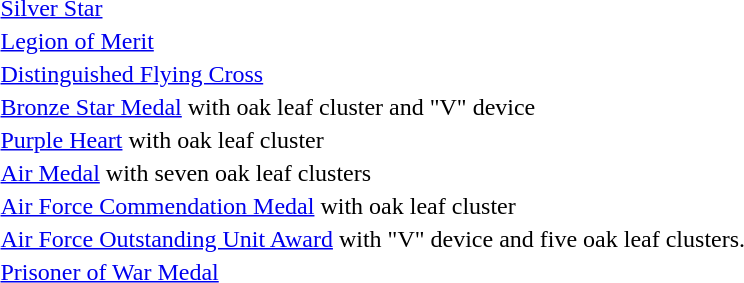<table>
<tr>
<td></td>
<td><a href='#'>Silver Star</a></td>
</tr>
<tr>
<td></td>
<td><a href='#'>Legion of Merit</a></td>
</tr>
<tr>
<td></td>
<td><a href='#'>Distinguished Flying Cross</a></td>
</tr>
<tr>
<td></td>
<td><a href='#'>Bronze Star Medal</a> with oak leaf cluster and "V" device</td>
</tr>
<tr>
<td></td>
<td><a href='#'>Purple Heart</a> with oak leaf cluster</td>
</tr>
<tr>
<td></td>
<td><a href='#'>Air Medal</a> with seven oak leaf clusters</td>
</tr>
<tr>
<td></td>
<td><a href='#'>Air Force Commendation Medal</a> with oak leaf cluster</td>
</tr>
<tr>
<td></td>
<td><a href='#'>Air Force Outstanding Unit Award</a> with "V" device and five oak leaf clusters.</td>
</tr>
<tr>
<td></td>
<td><a href='#'>Prisoner of War Medal</a></td>
</tr>
<tr>
</tr>
</table>
